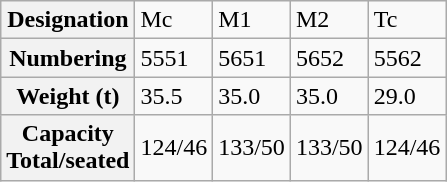<table class="wikitable">
<tr>
<th>Designation</th>
<td>Mc</td>
<td>M1</td>
<td>M2</td>
<td>Tc</td>
</tr>
<tr>
<th>Numbering</th>
<td>5551</td>
<td>5651</td>
<td>5652</td>
<td>5562</td>
</tr>
<tr>
<th>Weight (t)</th>
<td>35.5</td>
<td>35.0</td>
<td>35.0</td>
<td>29.0</td>
</tr>
<tr>
<th>Capacity<br>Total/seated</th>
<td>124/46</td>
<td>133/50</td>
<td>133/50</td>
<td>124/46</td>
</tr>
</table>
